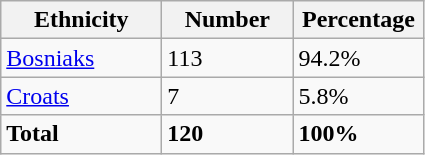<table class="wikitable">
<tr>
<th width="100px">Ethnicity</th>
<th width="80px">Number</th>
<th width="80px">Percentage</th>
</tr>
<tr>
<td><a href='#'>Bosniaks</a></td>
<td>113</td>
<td>94.2%</td>
</tr>
<tr>
<td><a href='#'>Croats</a></td>
<td>7</td>
<td>5.8%</td>
</tr>
<tr>
<td><strong>Total</strong></td>
<td><strong>120</strong></td>
<td><strong>100%</strong></td>
</tr>
</table>
